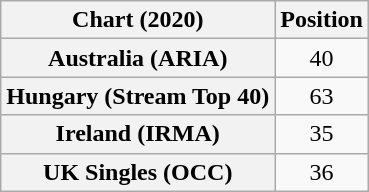<table class="wikitable sortable plainrowheaders" style="text-align:center">
<tr>
<th scope="col">Chart (2020)</th>
<th scope="col">Position</th>
</tr>
<tr>
<th scope="row">Australia (ARIA)</th>
<td>40</td>
</tr>
<tr>
<th scope="row">Hungary (Stream Top 40)</th>
<td>63</td>
</tr>
<tr>
<th scope="row">Ireland (IRMA)</th>
<td>35</td>
</tr>
<tr>
<th scope="row">UK Singles (OCC)</th>
<td>36</td>
</tr>
</table>
